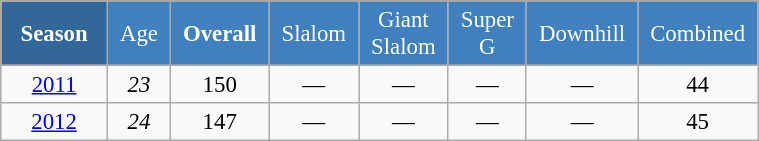<table class="wikitable" style="font-size:95%; text-align:center; border:grey solid 1px; border-collapse:collapse;" width="40%">
<tr style="background-color:#369; color:white;">
<td rowspan="2" colspan="1" width="10%"><strong>Season</strong></td>
</tr>
<tr style="background-color:#4180be; color:white;">
<td width="5%">Age</td>
<td width="5%"><strong>Overall</strong></td>
<td width="5%">Slalom</td>
<td width="5%">Giant<br>Slalom</td>
<td width="5%">Super G</td>
<td width="5%">Downhill</td>
<td width="5%">Combined</td>
</tr>
<tr style="background-color:#8CB2D8; color:white;">
</tr>
<tr>
<td><a href='#'>2011</a></td>
<td><em>23</em></td>
<td>150</td>
<td>—</td>
<td>—</td>
<td>—</td>
<td>—</td>
<td>44</td>
</tr>
<tr>
<td><a href='#'>2012</a></td>
<td><em>24</em></td>
<td>147</td>
<td>—</td>
<td>—</td>
<td>—</td>
<td>—</td>
<td>45</td>
</tr>
</table>
